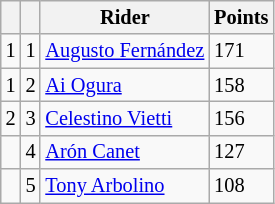<table class="wikitable" style="font-size: 85%;">
<tr>
<th></th>
<th></th>
<th>Rider</th>
<th>Points</th>
</tr>
<tr>
<td> 1</td>
<td align=center>1</td>
<td> <a href='#'>Augusto Fernández</a></td>
<td align=left>171</td>
</tr>
<tr>
<td> 1</td>
<td align=center>2</td>
<td> <a href='#'>Ai Ogura</a></td>
<td align=left>158</td>
</tr>
<tr>
<td> 2</td>
<td align=center>3</td>
<td> <a href='#'>Celestino Vietti</a></td>
<td align=left>156</td>
</tr>
<tr>
<td></td>
<td align=center>4</td>
<td> <a href='#'>Arón Canet</a></td>
<td align=left>127</td>
</tr>
<tr>
<td></td>
<td align=center>5</td>
<td> <a href='#'>Tony Arbolino</a></td>
<td align=left>108</td>
</tr>
</table>
